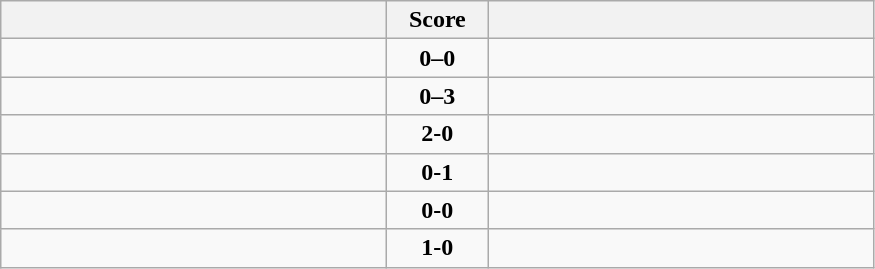<table class="wikitable" style="text-align: center; font-size:100% ">
<tr>
<th align="right" width="250"></th>
<th width="60">Score</th>
<th align="left" width="250"></th>
</tr>
<tr>
<td align=left></td>
<td align=center><strong>0–0</strong></td>
<td align=left></td>
</tr>
<tr>
<td align=left></td>
<td align=center><strong>0–3</strong></td>
<td align=left></td>
</tr>
<tr>
<td align=left></td>
<td align=center><strong>2-0</strong></td>
<td align=left></td>
</tr>
<tr>
<td align=left></td>
<td align=center><strong>0-1</strong></td>
<td align=left></td>
</tr>
<tr>
<td align=left></td>
<td align=center><strong>0-0</strong></td>
<td align=left></td>
</tr>
<tr>
<td align=left></td>
<td align=center><strong>1-0</strong></td>
<td align=left></td>
</tr>
</table>
